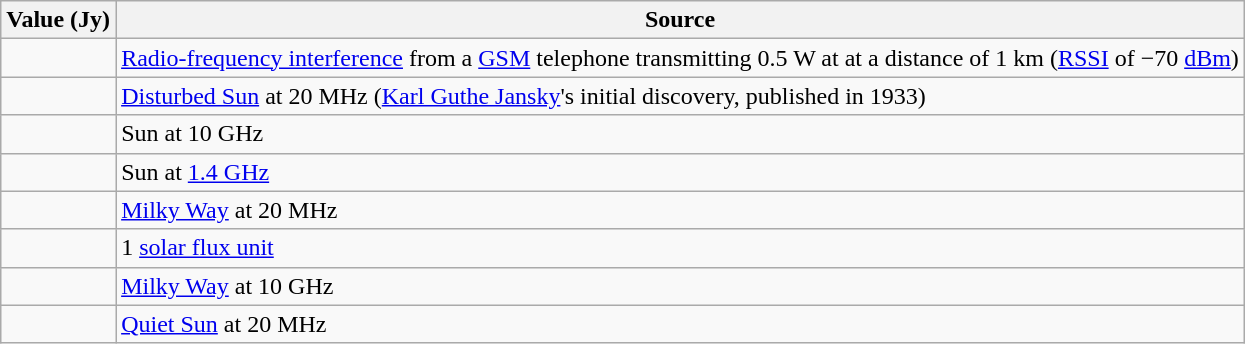<table class="wikitable">
<tr>
<th>Value (Jy)</th>
<th>Source</th>
</tr>
<tr>
<td align="right"></td>
<td><a href='#'>Radio-frequency interference</a> from a <a href='#'>GSM</a> telephone transmitting 0.5 W at  at a distance of 1 km (<a href='#'>RSSI</a> of −70 <a href='#'>dBm</a>)</td>
</tr>
<tr>
<td align="right"></td>
<td><a href='#'>Disturbed Sun</a> at 20 MHz (<a href='#'>Karl Guthe Jansky</a>'s initial discovery, published in 1933)</td>
</tr>
<tr>
<td align="right"></td>
<td>Sun at 10 GHz</td>
</tr>
<tr>
<td align="right"></td>
<td>Sun at <a href='#'>1.4 GHz</a></td>
</tr>
<tr>
<td align="right"></td>
<td><a href='#'>Milky Way</a> at 20 MHz</td>
</tr>
<tr>
<td align="right"></td>
<td>1 <a href='#'>solar flux unit</a></td>
</tr>
<tr>
<td align="right"></td>
<td><a href='#'>Milky Way</a> at 10 GHz</td>
</tr>
<tr>
<td align="right"></td>
<td><a href='#'>Quiet Sun</a> at 20 MHz</td>
</tr>
</table>
